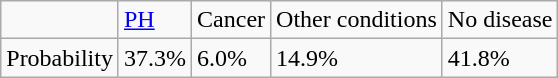<table class="wikitable">
<tr>
<td></td>
<td><a href='#'>PH</a></td>
<td>Cancer</td>
<td>Other conditions</td>
<td>No disease</td>
</tr>
<tr>
<td>Probability</td>
<td>37.3%</td>
<td>6.0%</td>
<td>14.9%</td>
<td>41.8%</td>
</tr>
</table>
